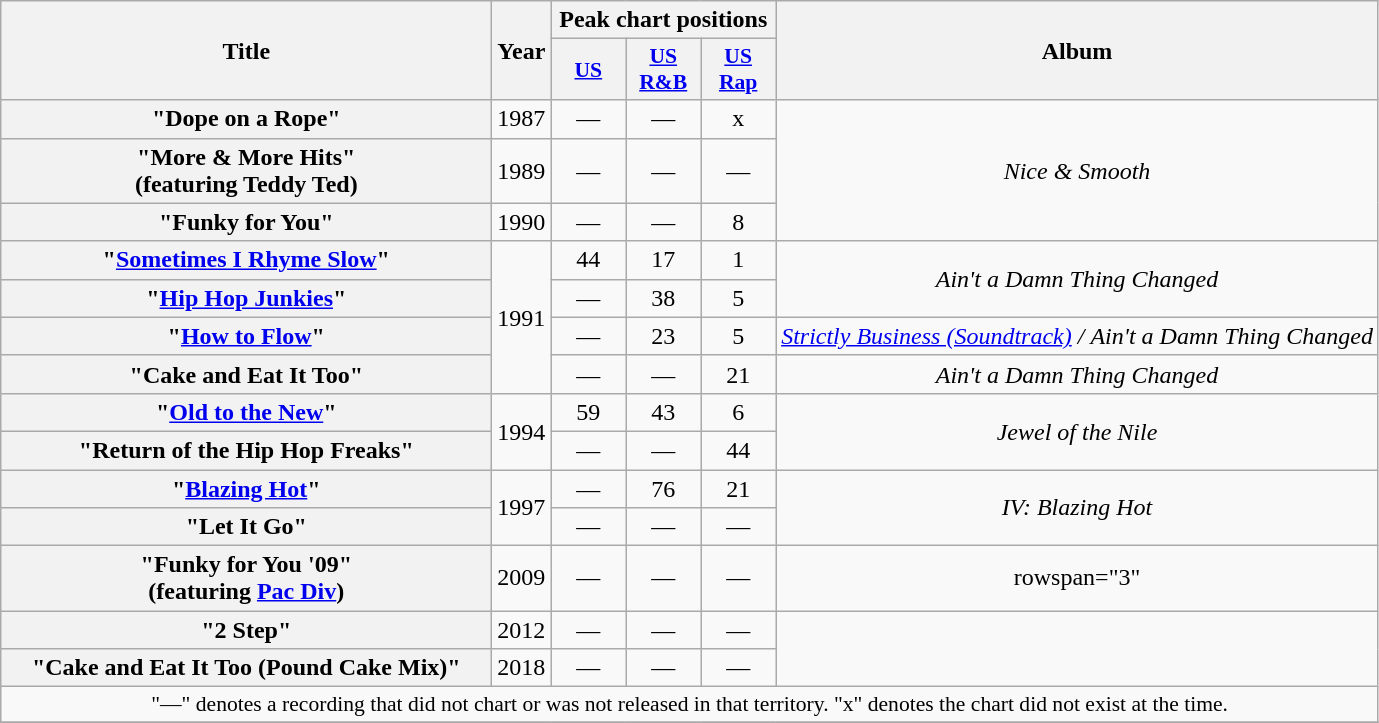<table class="wikitable plainrowheaders" style="text-align:center;">
<tr>
<th rowspan="2" scope="col" style="width:20em;">Title</th>
<th rowspan="2" scope="col">Year</th>
<th colspan="3" scope="col">Peak chart positions</th>
<th rowspan="2" scope="col">Album</th>
</tr>
<tr>
<th scope="col" style="width:3em;font-size:90%;"><a href='#'>US</a><br></th>
<th scope="col" style="width:3em;font-size:90%;"><a href='#'>US R&B</a><br></th>
<th scope="col" style="width:3em;font-size:90%;"><a href='#'>US Rap</a><br></th>
</tr>
<tr>
<th scope="row">"Dope on a Rope"</th>
<td>1987</td>
<td>—</td>
<td>—</td>
<td>x</td>
<td rowspan="3"><em>Nice & Smooth</em></td>
</tr>
<tr>
<th scope="row">"More & More Hits"<br><span>(featuring Teddy Ted)</span></th>
<td>1989</td>
<td>—</td>
<td>—</td>
<td>—</td>
</tr>
<tr>
<th scope="row">"Funky for You"</th>
<td>1990</td>
<td>—</td>
<td>—</td>
<td>8</td>
</tr>
<tr>
<th scope="row">"<a href='#'>Sometimes I Rhyme Slow</a>"</th>
<td rowspan="4">1991</td>
<td>44</td>
<td>17</td>
<td>1</td>
<td rowspan="2"><em>Ain't a Damn Thing Changed</em></td>
</tr>
<tr>
<th scope="row">"<a href='#'>Hip Hop Junkies</a>"</th>
<td>—</td>
<td>38</td>
<td>5</td>
</tr>
<tr>
<th scope="row">"<a href='#'>How to Flow</a>"</th>
<td>—</td>
<td>23</td>
<td>5</td>
<td><em><a href='#'>Strictly Business (Soundtrack)</a> /</em> <em>Ain't a Damn Thing Changed</em></td>
</tr>
<tr>
<th scope="row">"Cake and Eat It Too"</th>
<td>—</td>
<td>—</td>
<td>21</td>
<td><em>Ain't a Damn Thing Changed</em></td>
</tr>
<tr>
<th scope="row">"<a href='#'>Old to the New</a>"</th>
<td rowspan="2">1994</td>
<td>59</td>
<td>43</td>
<td>6</td>
<td rowspan="2"><em>Jewel of the Nile</em></td>
</tr>
<tr>
<th scope="row">"Return of the Hip Hop Freaks"</th>
<td>—</td>
<td>—</td>
<td>44</td>
</tr>
<tr>
<th scope="row">"<a href='#'>Blazing Hot</a>"</th>
<td rowspan="2">1997</td>
<td>—</td>
<td>76</td>
<td>21</td>
<td rowspan="2"><em>IV: Blazing Hot</em></td>
</tr>
<tr>
<th scope="row">"Let It Go"</th>
<td>—</td>
<td>—</td>
<td>—</td>
</tr>
<tr>
<th scope="row">"Funky for You '09"<br><span>(featuring <a href='#'>Pac Div</a>)</span></th>
<td>2009</td>
<td>—</td>
<td>—</td>
<td>—</td>
<td>rowspan="3" </td>
</tr>
<tr>
<th scope="row">"2 Step"</th>
<td>2012</td>
<td>—</td>
<td>—</td>
<td>—</td>
</tr>
<tr>
<th scope="row">"Cake and Eat It Too (Pound Cake Mix)"</th>
<td>2018</td>
<td>—</td>
<td>—</td>
<td>—</td>
</tr>
<tr>
<td colspan="6" style="font-size:90%">"—" denotes a recording that did not chart or was not released in that territory. "x" denotes the chart did not exist at the time.</td>
</tr>
<tr>
</tr>
</table>
